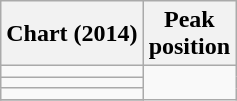<table class="wikitable sortable">
<tr>
<th>Chart (2014)</th>
<th>Peak<br>position</th>
</tr>
<tr>
<td></td>
</tr>
<tr>
<td></td>
</tr>
<tr>
<td></td>
</tr>
<tr>
</tr>
</table>
